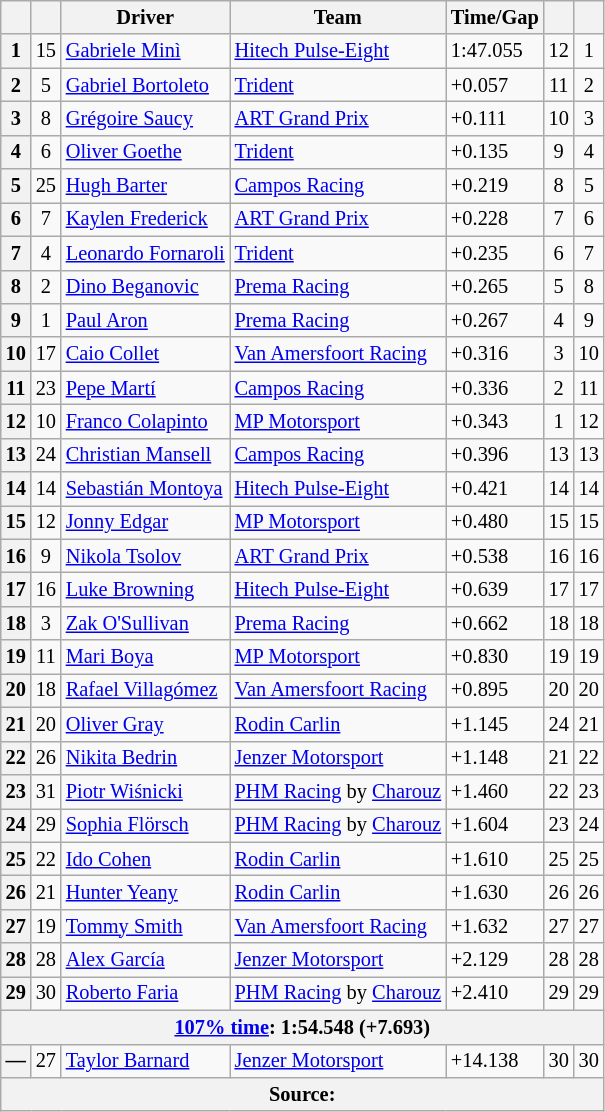<table class="wikitable" style="font-size:85%">
<tr>
<th></th>
<th></th>
<th>Driver</th>
<th>Team</th>
<th>Time/Gap</th>
<th scope="col"></th>
<th scope="col"></th>
</tr>
<tr>
<th>1</th>
<td align="center">15</td>
<td> <a href='#'>Gabriele Minì</a></td>
<td><a href='#'>Hitech Pulse-Eight</a></td>
<td>1:47.055</td>
<td align=center>12</td>
<td align=center>1</td>
</tr>
<tr>
<th>2</th>
<td align="center">5</td>
<td> <a href='#'>Gabriel Bortoleto</a></td>
<td><a href='#'>Trident</a></td>
<td>+0.057</td>
<td align=center>11</td>
<td align=center>2</td>
</tr>
<tr>
<th>3</th>
<td align="center">8</td>
<td> <a href='#'>Grégoire Saucy</a></td>
<td><a href='#'>ART Grand Prix</a></td>
<td>+0.111</td>
<td align=center>10</td>
<td align=center>3</td>
</tr>
<tr>
<th>4</th>
<td align="center">6</td>
<td> <a href='#'>Oliver Goethe</a></td>
<td><a href='#'>Trident</a></td>
<td>+0.135</td>
<td align=center>9</td>
<td align=center>4</td>
</tr>
<tr>
<th>5</th>
<td align="center">25</td>
<td> <a href='#'>Hugh Barter</a></td>
<td><a href='#'>Campos Racing</a></td>
<td>+0.219</td>
<td align=center>8</td>
<td align=center>5</td>
</tr>
<tr>
<th>6</th>
<td align="center">7</td>
<td> <a href='#'>Kaylen Frederick</a></td>
<td><a href='#'>ART Grand Prix</a></td>
<td>+0.228</td>
<td align=center>7</td>
<td align=center>6</td>
</tr>
<tr>
<th>7</th>
<td align="center">4</td>
<td> <a href='#'>Leonardo Fornaroli</a></td>
<td><a href='#'>Trident</a></td>
<td>+0.235</td>
<td align=center>6</td>
<td align=center>7</td>
</tr>
<tr>
<th>8</th>
<td align="center">2</td>
<td> <a href='#'>Dino Beganovic</a></td>
<td><a href='#'>Prema Racing</a></td>
<td>+0.265</td>
<td align=center>5</td>
<td align=center>8</td>
</tr>
<tr>
<th>9</th>
<td align="center">1</td>
<td> <a href='#'>Paul Aron</a></td>
<td><a href='#'>Prema Racing</a></td>
<td>+0.267</td>
<td align=center>4</td>
<td align=center>9</td>
</tr>
<tr>
<th>10</th>
<td align="center">17</td>
<td> <a href='#'>Caio Collet</a></td>
<td><a href='#'>Van Amersfoort Racing</a></td>
<td>+0.316</td>
<td align=center>3</td>
<td align=center>10</td>
</tr>
<tr>
<th>11</th>
<td align="center">23</td>
<td> <a href='#'>Pepe Martí</a></td>
<td><a href='#'>Campos Racing</a></td>
<td>+0.336</td>
<td align=center>2</td>
<td align=center>11</td>
</tr>
<tr>
<th>12</th>
<td align="center">10</td>
<td> <a href='#'>Franco Colapinto</a></td>
<td><a href='#'>MP Motorsport</a></td>
<td>+0.343</td>
<td align=center>1</td>
<td align=center>12</td>
</tr>
<tr>
<th>13</th>
<td align="center">24</td>
<td> <a href='#'>Christian Mansell</a></td>
<td><a href='#'>Campos Racing</a></td>
<td>+0.396</td>
<td align=center>13</td>
<td align=center>13</td>
</tr>
<tr>
<th>14</th>
<td align="center">14</td>
<td> <a href='#'>Sebastián Montoya</a></td>
<td><a href='#'>Hitech Pulse-Eight</a></td>
<td>+0.421</td>
<td align=center>14</td>
<td align=center>14</td>
</tr>
<tr>
<th>15</th>
<td align="center">12</td>
<td> <a href='#'>Jonny Edgar</a></td>
<td><a href='#'>MP Motorsport</a></td>
<td>+0.480</td>
<td align=center>15</td>
<td align=center>15</td>
</tr>
<tr>
<th>16</th>
<td align="center">9</td>
<td> <a href='#'>Nikola Tsolov</a></td>
<td><a href='#'>ART Grand Prix</a></td>
<td>+0.538</td>
<td align=center>16</td>
<td align=center>16</td>
</tr>
<tr>
<th>17</th>
<td align="center">16</td>
<td> <a href='#'>Luke Browning</a></td>
<td><a href='#'>Hitech Pulse-Eight</a></td>
<td>+0.639</td>
<td align=center>17</td>
<td align=center>17</td>
</tr>
<tr>
<th>18</th>
<td align="center">3</td>
<td> <a href='#'>Zak O'Sullivan</a></td>
<td><a href='#'>Prema Racing</a></td>
<td>+0.662</td>
<td align=center>18</td>
<td align=center>18</td>
</tr>
<tr>
<th>19</th>
<td align="center">11</td>
<td> <a href='#'>Mari Boya</a></td>
<td><a href='#'>MP Motorsport</a></td>
<td>+0.830</td>
<td align=center>19</td>
<td align=center>19</td>
</tr>
<tr>
<th>20</th>
<td align="center">18</td>
<td> <a href='#'>Rafael Villagómez</a></td>
<td><a href='#'>Van Amersfoort Racing</a></td>
<td>+0.895</td>
<td align=center>20</td>
<td align=center>20</td>
</tr>
<tr>
<th>21</th>
<td align="center">20</td>
<td> <a href='#'>Oliver Gray</a></td>
<td><a href='#'>Rodin Carlin</a></td>
<td>+1.145</td>
<td align=center>24</td>
<td align=center>21</td>
</tr>
<tr>
<th>22</th>
<td align="center">26</td>
<td> <a href='#'>Nikita Bedrin</a></td>
<td><a href='#'>Jenzer Motorsport</a></td>
<td>+1.148</td>
<td align=center>21</td>
<td align=center>22</td>
</tr>
<tr>
<th>23</th>
<td align="center">31</td>
<td> <a href='#'>Piotr Wiśnicki</a></td>
<td><a href='#'>PHM Racing</a> by <a href='#'>Charouz</a></td>
<td>+1.460</td>
<td align=center>22</td>
<td align=center>23</td>
</tr>
<tr>
<th>24</th>
<td align="center">29</td>
<td> <a href='#'>Sophia Flörsch</a></td>
<td><a href='#'>PHM Racing</a> by <a href='#'>Charouz</a></td>
<td>+1.604</td>
<td align=center>23</td>
<td align=center>24</td>
</tr>
<tr>
<th>25</th>
<td align="center">22</td>
<td> <a href='#'>Ido Cohen</a></td>
<td><a href='#'>Rodin Carlin</a></td>
<td>+1.610</td>
<td align=center>25</td>
<td align=center>25</td>
</tr>
<tr>
<th>26</th>
<td align="center">21</td>
<td> <a href='#'>Hunter Yeany</a></td>
<td><a href='#'>Rodin Carlin</a></td>
<td>+1.630</td>
<td align=center>26</td>
<td align=center>26</td>
</tr>
<tr>
<th>27</th>
<td align="center">19</td>
<td> <a href='#'>Tommy Smith</a></td>
<td><a href='#'>Van Amersfoort Racing</a></td>
<td>+1.632</td>
<td align=center>27</td>
<td align=center>27</td>
</tr>
<tr>
<th>28</th>
<td align="center">28</td>
<td> <a href='#'>Alex García</a></td>
<td><a href='#'>Jenzer Motorsport</a></td>
<td>+2.129</td>
<td align=center>28</td>
<td align=center>28</td>
</tr>
<tr>
<th>29</th>
<td align="center">30</td>
<td> <a href='#'>Roberto Faria</a></td>
<td><a href='#'>PHM Racing</a> by <a href='#'>Charouz</a></td>
<td>+2.410</td>
<td align=center>29</td>
<td align=center>29</td>
</tr>
<tr>
<th colspan="7"><a href='#'>107% time</a>: 1:54.548 (+7.693)</th>
</tr>
<tr>
<th>—</th>
<td align="center">27</td>
<td> <a href='#'>Taylor Barnard</a></td>
<td><a href='#'>Jenzer Motorsport</a></td>
<td>+14.138</td>
<td align=center>30</td>
<td align=center>30</td>
</tr>
<tr>
<th colspan="7">Source:</th>
</tr>
</table>
